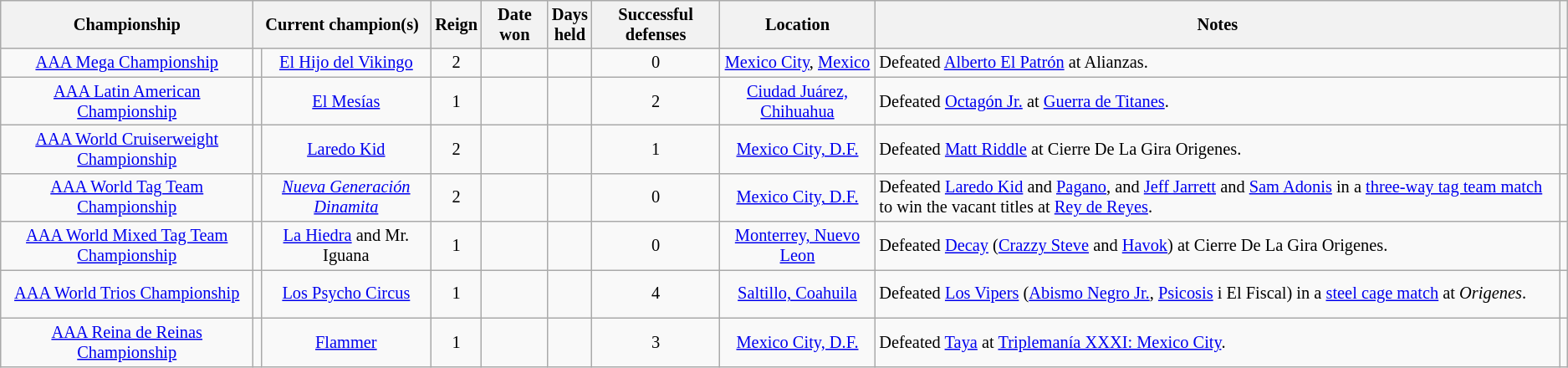<table class="wikitable" style="font-size: 85%;">
<tr>
<th>Championship</th>
<th colspan=2>Current champion(s)</th>
<th>Reign</th>
<th>Date won</th>
<th>Days<br>held</th>
<th>Successful defenses</th>
<th>Location</th>
<th>Notes</th>
<th></th>
</tr>
<tr>
<td align=center><a href='#'>AAA Mega Championship</a></td>
<td align=center></td>
<td align=center><a href='#'>El Hijo del Vikingo</a></td>
<td align=center>2</td>
<td align=center></td>
<td align=center></td>
<td align=center>0</td>
<td align=center><a href='#'>Mexico City</a>, <a href='#'>Mexico</a></td>
<td align=left>Defeated <a href='#'>Alberto El Patrón</a> at Alianzas.</td>
<td></td>
</tr>
<tr>
<td align=center><a href='#'>AAA Latin American Championship</a></td>
<td align=center></td>
<td align=center><a href='#'>El Mesías</a></td>
<td align=center>1</td>
<td align=center></td>
<td align=center></td>
<td align=center>2</td>
<td align=center><a href='#'>Ciudad Juárez, Chihuahua</a></td>
<td align=left>Defeated <a href='#'>Octagón Jr.</a> at <a href='#'>Guerra de Titanes</a>.</td>
<td></td>
</tr>
<tr>
<td align=center><a href='#'>AAA World Cruiserweight Championship</a></td>
<td align=center></td>
<td align=center><a href='#'>Laredo Kid</a></td>
<td align=center>2</td>
<td align=center></td>
<td align=center></td>
<td align=center>1</td>
<td align=center><a href='#'>Mexico City, D.F.</a></td>
<td align=left>Defeated <a href='#'>Matt Riddle</a> at Cierre De La Gira Origenes.</td>
<td></td>
</tr>
<tr>
<td align=center><a href='#'>AAA World Tag Team Championship</a></td>
<td align=center><br></td>
<td align=center><em><a href='#'>Nueva Generación Dinamita</a></em><br></td>
<td align=center>2</td>
<td align=center></td>
<td align=center></td>
<td align=center>0</td>
<td align=center><a href='#'>Mexico City, D.F.</a></td>
<td align=left>Defeated <a href='#'>Laredo Kid</a> and <a href='#'>Pagano</a>, and <a href='#'>Jeff Jarrett</a> and <a href='#'>Sam Adonis</a> in a <a href='#'>three-way tag team match</a> to win the vacant titles at <a href='#'>Rey de Reyes</a>.</td>
<td></td>
</tr>
<tr>
<td align=center><a href='#'>AAA World Mixed Tag Team Championship</a></td>
<td align=center><br></td>
<td align=center><a href='#'>La Hiedra</a> and Mr. Iguana</td>
<td align=center>1</td>
<td align=center></td>
<td align=center></td>
<td align=center>0</td>
<td align=center><a href='#'>Monterrey, Nuevo Leon</a></td>
<td align=left>Defeated <a href='#'>Decay</a> (<a href='#'>Crazzy Steve</a> and <a href='#'>Havok</a>) at Cierre De La Gira Origenes.</td>
<td></td>
</tr>
<tr>
<td align=center><a href='#'>AAA World Trios Championship</a></td>
<td align=center><br><br></td>
<td align=center><a href='#'>Los Psycho Circus</a><br></td>
<td align=center>1<br></td>
<td align=center></td>
<td align=center></td>
<td align=center>4</td>
<td align=center><a href='#'>Saltillo, Coahuila</a></td>
<td align=left>Defeated <a href='#'>Los Vipers</a> (<a href='#'>Abismo Negro Jr.</a>, <a href='#'>Psicosis</a> i El Fiscal) in a <a href='#'>steel cage match</a> at <em>Origenes</em>.</td>
<td></td>
</tr>
<tr>
<td align=center><a href='#'>AAA Reina de Reinas Championship</a></td>
<td align=center></td>
<td align=center><a href='#'>Flammer</a></td>
<td align=center>1</td>
<td align=center></td>
<td align=center></td>
<td align=center>3</td>
<td align=center><a href='#'>Mexico City, D.F.</a></td>
<td align=left>Defeated <a href='#'>Taya</a> at <a href='#'>Triplemanía XXXI: Mexico City</a>.</td>
<td></td>
</tr>
</table>
